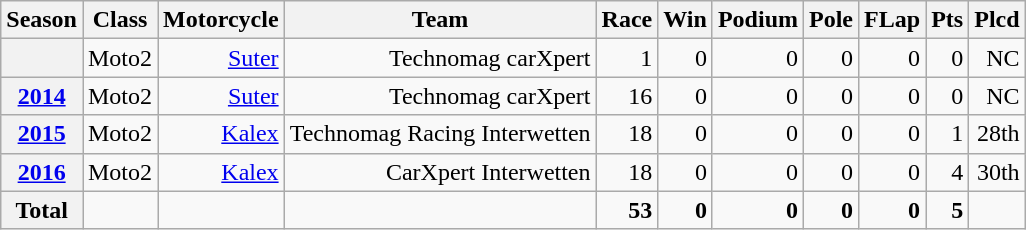<table class="wikitable" style=text-align:right>
<tr>
<th>Season</th>
<th>Class</th>
<th>Motorcycle</th>
<th>Team</th>
<th>Race</th>
<th>Win</th>
<th>Podium</th>
<th>Pole</th>
<th>FLap</th>
<th>Pts</th>
<th>Plcd</th>
</tr>
<tr>
<th></th>
<td>Moto2</td>
<td><a href='#'>Suter</a></td>
<td>Technomag carXpert</td>
<td>1</td>
<td>0</td>
<td>0</td>
<td>0</td>
<td>0</td>
<td>0</td>
<td>NC</td>
</tr>
<tr>
<th><a href='#'>2014</a></th>
<td>Moto2</td>
<td><a href='#'>Suter</a></td>
<td>Technomag carXpert</td>
<td>16</td>
<td>0</td>
<td>0</td>
<td>0</td>
<td>0</td>
<td>0</td>
<td>NC</td>
</tr>
<tr>
<th><a href='#'>2015</a></th>
<td>Moto2</td>
<td><a href='#'>Kalex</a></td>
<td>Technomag Racing Interwetten</td>
<td>18</td>
<td>0</td>
<td>0</td>
<td>0</td>
<td>0</td>
<td>1</td>
<td>28th</td>
</tr>
<tr>
<th><a href='#'>2016</a></th>
<td>Moto2</td>
<td><a href='#'>Kalex</a></td>
<td>CarXpert Interwetten</td>
<td>18</td>
<td>0</td>
<td>0</td>
<td>0</td>
<td>0</td>
<td>4</td>
<td>30th</td>
</tr>
<tr>
<th>Total</th>
<td></td>
<td></td>
<td></td>
<td><strong>53</strong></td>
<td><strong>0</strong></td>
<td><strong>0</strong></td>
<td><strong>0</strong></td>
<td><strong>0</strong></td>
<td><strong>5</strong></td>
<td></td>
</tr>
</table>
